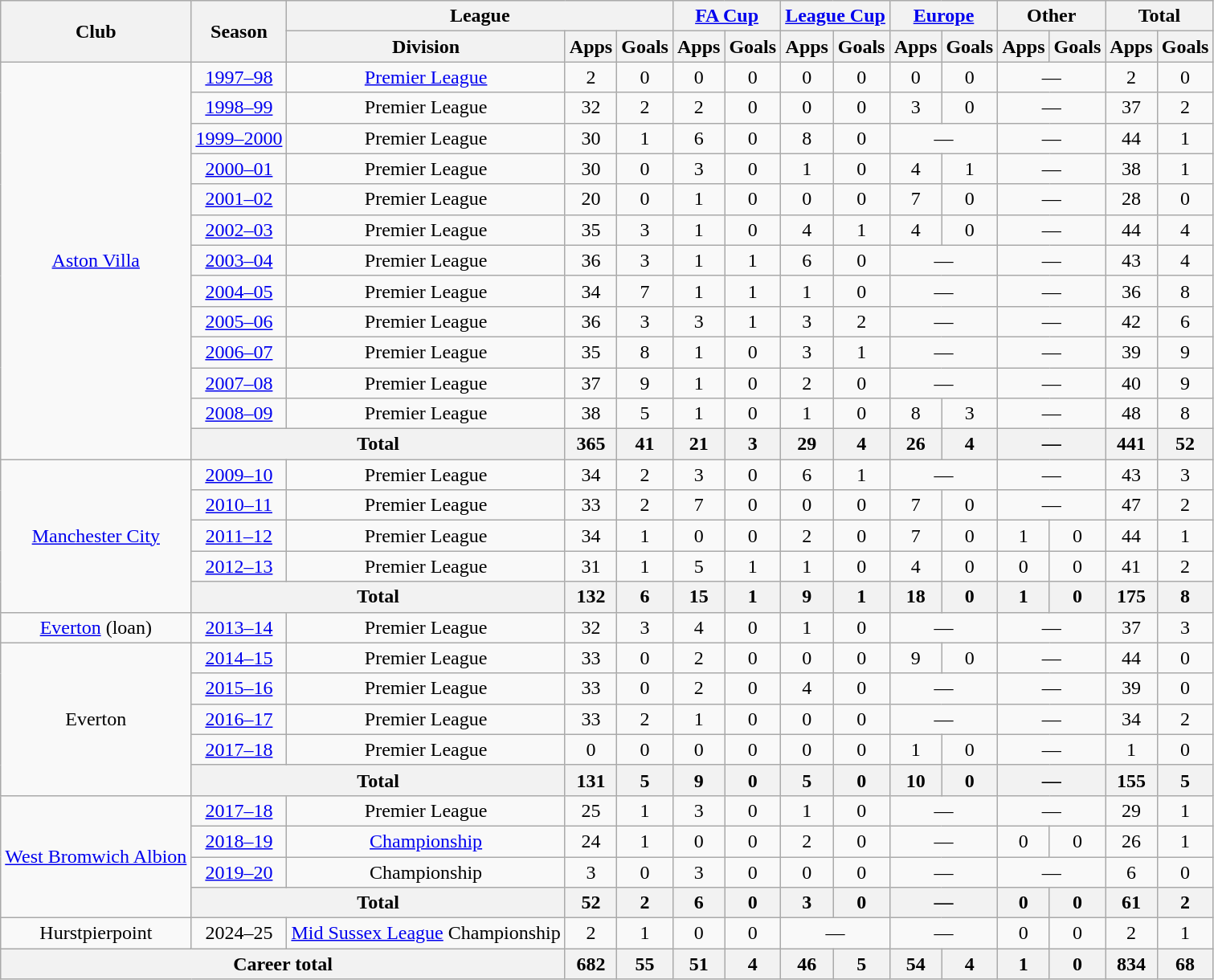<table class="wikitable" style="text-align: center">
<tr>
<th rowspan="2">Club</th>
<th rowspan="2">Season</th>
<th colspan="3">League</th>
<th colspan="2"><a href='#'>FA Cup</a></th>
<th colspan="2"><a href='#'>League Cup</a></th>
<th colspan="2"><a href='#'>Europe</a></th>
<th colspan="2">Other</th>
<th colspan="2">Total</th>
</tr>
<tr>
<th>Division</th>
<th>Apps</th>
<th>Goals</th>
<th>Apps</th>
<th>Goals</th>
<th>Apps</th>
<th>Goals</th>
<th>Apps</th>
<th>Goals</th>
<th>Apps</th>
<th>Goals</th>
<th>Apps</th>
<th>Goals</th>
</tr>
<tr>
<td rowspan="13"><a href='#'>Aston Villa</a></td>
<td><a href='#'>1997–98</a></td>
<td><a href='#'>Premier League</a></td>
<td>2</td>
<td>0</td>
<td>0</td>
<td>0</td>
<td>0</td>
<td>0</td>
<td>0</td>
<td>0</td>
<td colspan="2">—</td>
<td>2</td>
<td>0</td>
</tr>
<tr>
<td><a href='#'>1998–99</a></td>
<td>Premier League</td>
<td>32</td>
<td>2</td>
<td>2</td>
<td>0</td>
<td>0</td>
<td>0</td>
<td>3</td>
<td>0</td>
<td colspan="2">—</td>
<td>37</td>
<td>2</td>
</tr>
<tr>
<td><a href='#'>1999–2000</a></td>
<td>Premier League</td>
<td>30</td>
<td>1</td>
<td>6</td>
<td>0</td>
<td>8</td>
<td>0</td>
<td colspan="2">—</td>
<td colspan="2">—</td>
<td>44</td>
<td>1</td>
</tr>
<tr>
<td><a href='#'>2000–01</a></td>
<td>Premier League</td>
<td>30</td>
<td>0</td>
<td>3</td>
<td>0</td>
<td>1</td>
<td>0</td>
<td>4</td>
<td>1</td>
<td colspan="2">—</td>
<td>38</td>
<td>1</td>
</tr>
<tr>
<td><a href='#'>2001–02</a></td>
<td>Premier League</td>
<td>20</td>
<td>0</td>
<td>1</td>
<td>0</td>
<td>0</td>
<td>0</td>
<td>7</td>
<td>0</td>
<td colspan="2">—</td>
<td>28</td>
<td>0</td>
</tr>
<tr>
<td><a href='#'>2002–03</a></td>
<td>Premier League</td>
<td>35</td>
<td>3</td>
<td>1</td>
<td>0</td>
<td>4</td>
<td>1</td>
<td>4</td>
<td>0</td>
<td colspan="2">—</td>
<td>44</td>
<td>4</td>
</tr>
<tr>
<td><a href='#'>2003–04</a></td>
<td>Premier League</td>
<td>36</td>
<td>3</td>
<td>1</td>
<td>1</td>
<td>6</td>
<td>0</td>
<td colspan="2">—</td>
<td colspan="2">—</td>
<td>43</td>
<td>4</td>
</tr>
<tr>
<td><a href='#'>2004–05</a></td>
<td>Premier League</td>
<td>34</td>
<td>7</td>
<td>1</td>
<td>1</td>
<td>1</td>
<td>0</td>
<td colspan="2">—</td>
<td colspan="2">—</td>
<td>36</td>
<td>8</td>
</tr>
<tr>
<td><a href='#'>2005–06</a></td>
<td>Premier League</td>
<td>36</td>
<td>3</td>
<td>3</td>
<td>1</td>
<td>3</td>
<td>2</td>
<td colspan="2">—</td>
<td colspan="2">—</td>
<td>42</td>
<td>6</td>
</tr>
<tr>
<td><a href='#'>2006–07</a></td>
<td>Premier League</td>
<td>35</td>
<td>8</td>
<td>1</td>
<td>0</td>
<td>3</td>
<td>1</td>
<td colspan="2">—</td>
<td colspan="2">—</td>
<td>39</td>
<td>9</td>
</tr>
<tr>
<td><a href='#'>2007–08</a></td>
<td>Premier League</td>
<td>37</td>
<td>9</td>
<td>1</td>
<td>0</td>
<td>2</td>
<td>0</td>
<td colspan="2">—</td>
<td colspan="2">—</td>
<td>40</td>
<td>9</td>
</tr>
<tr>
<td><a href='#'>2008–09</a></td>
<td>Premier League</td>
<td>38</td>
<td>5</td>
<td>1</td>
<td>0</td>
<td>1</td>
<td>0</td>
<td>8</td>
<td>3</td>
<td colspan="2">—</td>
<td>48</td>
<td>8</td>
</tr>
<tr>
<th colspan="2">Total</th>
<th>365</th>
<th>41</th>
<th>21</th>
<th>3</th>
<th>29</th>
<th>4</th>
<th>26</th>
<th>4</th>
<th colspan="2">—</th>
<th>441</th>
<th>52</th>
</tr>
<tr>
<td rowspan="5"><a href='#'>Manchester City</a></td>
<td><a href='#'>2009–10</a></td>
<td>Premier League</td>
<td>34</td>
<td>2</td>
<td>3</td>
<td>0</td>
<td>6</td>
<td>1</td>
<td colspan="2">—</td>
<td colspan="2">—</td>
<td>43</td>
<td>3</td>
</tr>
<tr>
<td><a href='#'>2010–11</a></td>
<td>Premier League</td>
<td>33</td>
<td>2</td>
<td>7</td>
<td>0</td>
<td>0</td>
<td>0</td>
<td>7</td>
<td>0</td>
<td colspan="2">—</td>
<td>47</td>
<td>2</td>
</tr>
<tr>
<td><a href='#'>2011–12</a></td>
<td>Premier League</td>
<td>34</td>
<td>1</td>
<td>0</td>
<td>0</td>
<td>2</td>
<td>0</td>
<td>7</td>
<td>0</td>
<td>1</td>
<td>0</td>
<td>44</td>
<td>1</td>
</tr>
<tr>
<td><a href='#'>2012–13</a></td>
<td>Premier League</td>
<td>31</td>
<td>1</td>
<td>5</td>
<td>1</td>
<td>1</td>
<td>0</td>
<td>4</td>
<td>0</td>
<td>0</td>
<td>0</td>
<td>41</td>
<td>2</td>
</tr>
<tr>
<th colspan="2">Total</th>
<th>132</th>
<th>6</th>
<th>15</th>
<th>1</th>
<th>9</th>
<th>1</th>
<th>18</th>
<th>0</th>
<th>1</th>
<th>0</th>
<th>175</th>
<th>8</th>
</tr>
<tr>
<td><a href='#'>Everton</a> (loan)</td>
<td><a href='#'>2013–14</a></td>
<td>Premier League</td>
<td>32</td>
<td>3</td>
<td>4</td>
<td>0</td>
<td>1</td>
<td>0</td>
<td colspan="2">—</td>
<td colspan="2">—</td>
<td>37</td>
<td>3</td>
</tr>
<tr>
<td rowspan="5">Everton</td>
<td><a href='#'>2014–15</a></td>
<td>Premier League</td>
<td>33</td>
<td>0</td>
<td>2</td>
<td>0</td>
<td>0</td>
<td>0</td>
<td>9</td>
<td>0</td>
<td colspan="2">—</td>
<td>44</td>
<td>0</td>
</tr>
<tr>
<td><a href='#'>2015–16</a></td>
<td>Premier League</td>
<td>33</td>
<td>0</td>
<td>2</td>
<td>0</td>
<td>4</td>
<td>0</td>
<td colspan="2">—</td>
<td colspan="2">—</td>
<td>39</td>
<td>0</td>
</tr>
<tr>
<td><a href='#'>2016–17</a></td>
<td>Premier League</td>
<td>33</td>
<td>2</td>
<td>1</td>
<td>0</td>
<td>0</td>
<td>0</td>
<td colspan="2">—</td>
<td colspan="2">—</td>
<td>34</td>
<td>2</td>
</tr>
<tr>
<td><a href='#'>2017–18</a></td>
<td>Premier League</td>
<td>0</td>
<td>0</td>
<td>0</td>
<td>0</td>
<td>0</td>
<td>0</td>
<td>1</td>
<td>0</td>
<td colspan="2">—</td>
<td>1</td>
<td>0</td>
</tr>
<tr>
<th colspan="2">Total</th>
<th>131</th>
<th>5</th>
<th>9</th>
<th>0</th>
<th>5</th>
<th>0</th>
<th>10</th>
<th>0</th>
<th colspan="2">—</th>
<th>155</th>
<th>5</th>
</tr>
<tr>
<td rowspan="4"><a href='#'>West Bromwich Albion</a></td>
<td><a href='#'>2017–18</a></td>
<td>Premier League</td>
<td>25</td>
<td>1</td>
<td>3</td>
<td>0</td>
<td>1</td>
<td>0</td>
<td colspan="2">—</td>
<td colspan="2">—</td>
<td>29</td>
<td>1</td>
</tr>
<tr>
<td><a href='#'>2018–19</a></td>
<td><a href='#'>Championship</a></td>
<td>24</td>
<td>1</td>
<td>0</td>
<td>0</td>
<td>2</td>
<td>0</td>
<td colspan="2">—</td>
<td>0</td>
<td>0</td>
<td>26</td>
<td>1</td>
</tr>
<tr>
<td><a href='#'>2019–20</a></td>
<td>Championship</td>
<td>3</td>
<td>0</td>
<td>3</td>
<td>0</td>
<td>0</td>
<td>0</td>
<td colspan="2">—</td>
<td colspan="2">—</td>
<td>6</td>
<td>0</td>
</tr>
<tr>
<th colspan="2">Total</th>
<th>52</th>
<th>2</th>
<th>6</th>
<th>0</th>
<th>3</th>
<th>0</th>
<th colspan="2">—</th>
<th>0</th>
<th>0</th>
<th>61</th>
<th>2</th>
</tr>
<tr>
<td>Hurstpierpoint</td>
<td>2024–25</td>
<td><a href='#'>Mid Sussex League</a> Championship</td>
<td>2</td>
<td>1</td>
<td>0</td>
<td>0</td>
<td colspan="2">—</td>
<td colspan="2">—</td>
<td>0</td>
<td>0</td>
<td>2</td>
<td>1</td>
</tr>
<tr>
<th colspan="3">Career total</th>
<th>682</th>
<th>55</th>
<th>51</th>
<th>4</th>
<th>46</th>
<th>5</th>
<th>54</th>
<th>4</th>
<th>1</th>
<th>0</th>
<th>834</th>
<th>68</th>
</tr>
</table>
